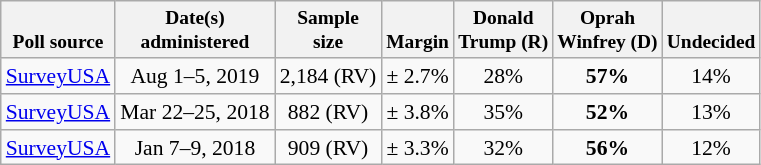<table class="wikitable" style="font-size:90%;text-align:center;">
<tr valign=bottom style="font-size:90%;">
<th>Poll source</th>
<th>Date(s)<br>administered</th>
<th>Sample<br>size</th>
<th>Margin<br></th>
<th>Donald<br>Trump (R)</th>
<th>Oprah<br>Winfrey (D)</th>
<th>Undecided</th>
</tr>
<tr>
<td style="text-align:left;"><a href='#'>SurveyUSA</a></td>
<td>Aug 1–5, 2019</td>
<td>2,184 (RV)</td>
<td>± 2.7%</td>
<td>28%</td>
<td><strong>57%</strong></td>
<td>14%</td>
</tr>
<tr>
<td style="text-align:left;"><a href='#'>SurveyUSA</a></td>
<td>Mar 22–25, 2018</td>
<td>882 (RV)</td>
<td>± 3.8%</td>
<td>35%</td>
<td><strong>52%</strong></td>
<td>13%</td>
</tr>
<tr>
<td style="text-align:left;"><a href='#'>SurveyUSA</a></td>
<td>Jan 7–9, 2018</td>
<td>909 (RV)</td>
<td>± 3.3%</td>
<td>32%</td>
<td><strong>56%</strong></td>
<td>12%</td>
</tr>
</table>
